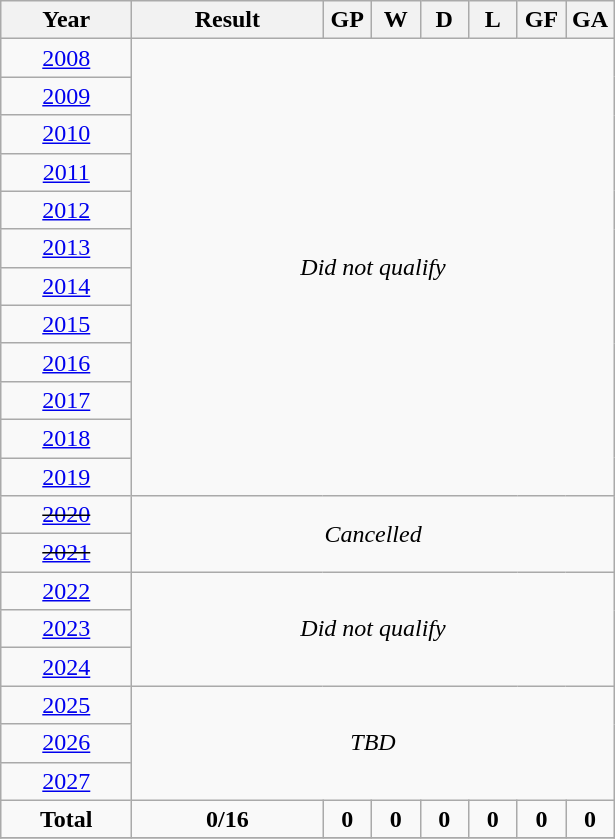<table class="wikitable" style="text-align: center;">
<tr>
<th width=80>Year</th>
<th width=120>Result</th>
<th width=25>GP</th>
<th width=25>W</th>
<th width=25>D</th>
<th width=25>L</th>
<th width=25>GF</th>
<th width=25>GA</th>
</tr>
<tr>
<td> <a href='#'>2008</a></td>
<td colspan=8 rowspan=12><em>Did not qualify</em></td>
</tr>
<tr>
<td> <a href='#'>2009</a></td>
</tr>
<tr>
<td> <a href='#'>2010</a></td>
</tr>
<tr>
<td> <a href='#'>2011</a></td>
</tr>
<tr>
<td> <a href='#'>2012</a></td>
</tr>
<tr>
<td> <a href='#'>2013</a></td>
</tr>
<tr>
<td> <a href='#'>2014</a></td>
</tr>
<tr>
<td> <a href='#'>2015</a></td>
</tr>
<tr>
<td> <a href='#'>2016</a></td>
</tr>
<tr>
<td> <a href='#'>2017</a></td>
</tr>
<tr>
<td> <a href='#'>2018</a></td>
</tr>
<tr>
<td> <a href='#'>2019</a></td>
</tr>
<tr>
<td> <s><a href='#'>2020</a></s></td>
<td colspan=8 rowspan=2><em>Cancelled</em></td>
</tr>
<tr>
<td> <s><a href='#'>2021</a></s></td>
</tr>
<tr>
<td> <a href='#'>2022</a></td>
<td colspan=8 rowspan=3><em>Did not qualify</em></td>
</tr>
<tr>
<td> <a href='#'>2023</a></td>
</tr>
<tr>
<td> <a href='#'>2024</a></td>
</tr>
<tr>
<td> <a href='#'>2025</a></td>
<td colspan=8 rowspan=3><em>TBD</em></td>
</tr>
<tr>
<td> <a href='#'>2026</a></td>
</tr>
<tr>
<td> <a href='#'>2027</a></td>
</tr>
<tr>
<td><strong>Total</strong></td>
<td><strong>0/16</strong></td>
<td><strong>0</strong></td>
<td><strong>0</strong></td>
<td><strong>0</strong></td>
<td><strong>0</strong></td>
<td><strong>0</strong></td>
<td><strong>0</strong></td>
</tr>
<tr>
</tr>
</table>
